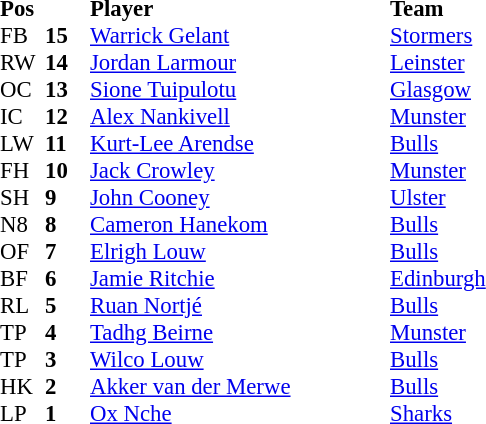<table style="font-size: 95%" cellspacing="0" cellpadding="0">
<tr>
<th width="30" align="left">Pos</th>
<th width="30"></th>
<th style="width:200px;" align="left">Player</th>
<th style="width:150px;" align="left">Team</th>
</tr>
<tr>
<td>FB</td>
<td><strong>15</strong></td>
<td> <a href='#'>Warrick Gelant</a></td>
<td> <a href='#'>Stormers</a></td>
</tr>
<tr>
<td>RW</td>
<td><strong>14</strong></td>
<td> <a href='#'>Jordan Larmour</a></td>
<td> <a href='#'>Leinster</a></td>
</tr>
<tr>
<td>OC</td>
<td><strong>13</strong></td>
<td> <a href='#'>Sione Tuipulotu</a></td>
<td> <a href='#'>Glasgow</a></td>
</tr>
<tr>
<td>IC</td>
<td><strong>12</strong></td>
<td> <a href='#'>Alex Nankivell</a></td>
<td> <a href='#'>Munster</a></td>
</tr>
<tr>
<td>LW</td>
<td><strong>11</strong></td>
<td> <a href='#'>Kurt-Lee Arendse</a></td>
<td> <a href='#'>Bulls</a></td>
</tr>
<tr>
<td>FH</td>
<td><strong>10</strong></td>
<td> <a href='#'>Jack Crowley</a></td>
<td> <a href='#'>Munster</a></td>
</tr>
<tr>
<td>SH</td>
<td><strong>9</strong></td>
<td> <a href='#'>John Cooney</a></td>
<td> <a href='#'>Ulster</a></td>
</tr>
<tr>
<td>N8</td>
<td><strong>8</strong></td>
<td> <a href='#'>Cameron Hanekom</a></td>
<td> <a href='#'>Bulls</a></td>
</tr>
<tr>
<td>OF</td>
<td><strong>7</strong></td>
<td> <a href='#'>Elrigh Louw</a></td>
<td> <a href='#'>Bulls</a></td>
</tr>
<tr>
<td>BF</td>
<td><strong>6</strong></td>
<td> <a href='#'>Jamie Ritchie</a></td>
<td> <a href='#'>Edinburgh</a></td>
</tr>
<tr>
<td>RL</td>
<td><strong>5</strong></td>
<td> <a href='#'>Ruan Nortjé</a></td>
<td> <a href='#'>Bulls</a></td>
</tr>
<tr>
<td>TP</td>
<td><strong>4</strong></td>
<td> <a href='#'>Tadhg Beirne</a></td>
<td> <a href='#'>Munster</a></td>
</tr>
<tr>
<td>TP</td>
<td><strong>3</strong></td>
<td> <a href='#'>Wilco Louw</a></td>
<td> <a href='#'>Bulls</a></td>
</tr>
<tr>
<td>HK</td>
<td><strong>2</strong></td>
<td> <a href='#'>Akker van der Merwe</a></td>
<td> <a href='#'>Bulls</a></td>
</tr>
<tr>
<td>LP</td>
<td><strong>1</strong></td>
<td> <a href='#'>Ox Nche</a></td>
<td> <a href='#'>Sharks</a></td>
</tr>
</table>
